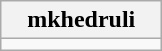<table class="wikitable" style="width:100">
<tr>
<th width="100">mkhedruli</th>
</tr>
<tr>
<td align="center"></td>
</tr>
</table>
